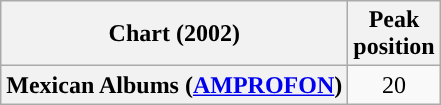<table class="wikitable plainrowheaders" style="text-align:center;">
<tr>
<th>Chart (2002)</th>
<th>Peak<br>position</th>
</tr>
<tr>
<th scope="row">Mexican Albums (<a href='#'>AMPROFON</a>)</th>
<td style="text-align:center;">20</td>
</tr>
</table>
